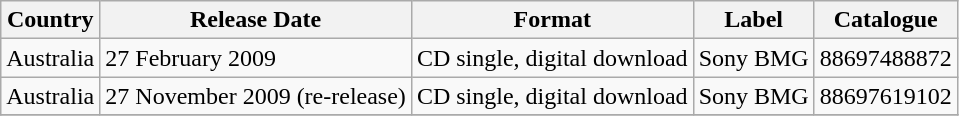<table class="wikitable" border="1">
<tr>
<th>Country</th>
<th>Release Date</th>
<th>Format</th>
<th>Label</th>
<th>Catalogue</th>
</tr>
<tr>
<td>Australia</td>
<td>27 February 2009</td>
<td>CD single, digital download</td>
<td>Sony BMG</td>
<td>88697488872</td>
</tr>
<tr>
<td>Australia</td>
<td>27 November 2009 (re-release)</td>
<td>CD single, digital download</td>
<td>Sony BMG</td>
<td>88697619102</td>
</tr>
<tr>
</tr>
</table>
